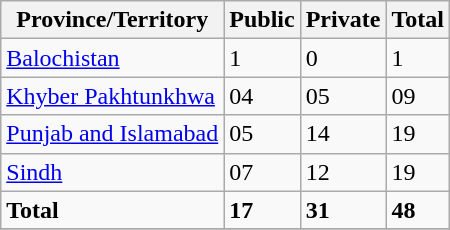<table class="wikitable sortable">
<tr>
<th>Province/Territory</th>
<th>Public</th>
<th>Private</th>
<th>Total</th>
</tr>
<tr>
<td><a href='#'>Balochistan</a></td>
<td>1</td>
<td>0</td>
<td>1</td>
</tr>
<tr>
<td><a href='#'>Khyber Pakhtunkhwa</a></td>
<td>04</td>
<td>05</td>
<td>09</td>
</tr>
<tr>
<td><a href='#'>Punjab and Islamabad</a></td>
<td>05</td>
<td>14</td>
<td>19</td>
</tr>
<tr>
<td><a href='#'>Sindh</a></td>
<td>07</td>
<td>12</td>
<td>19</td>
</tr>
<tr>
<td><strong>Total</strong></td>
<td><strong>17</strong></td>
<td><strong>31</strong></td>
<td><strong>48</strong></td>
</tr>
<tr>
</tr>
</table>
